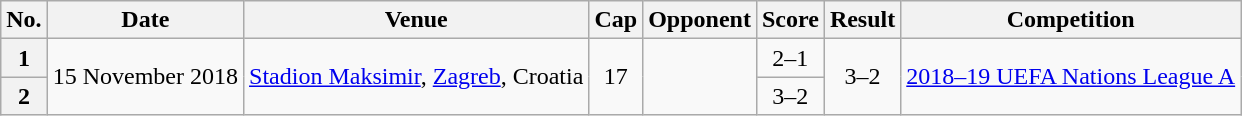<table class="wikitable">
<tr>
<th scope="col">No.</th>
<th scope="col">Date</th>
<th scope="col">Venue</th>
<th scope="col">Cap</th>
<th scope="col">Opponent</th>
<th scope="col">Score</th>
<th scope="col">Result</th>
<th scope="col">Competition</th>
</tr>
<tr>
<th align="center">1</th>
<td rowspan="2">15 November 2018</td>
<td rowspan="2"><a href='#'>Stadion Maksimir</a>, <a href='#'>Zagreb</a>, Croatia</td>
<td rowspan="2" align="center">17</td>
<td rowspan="2"></td>
<td align="center">2–1</td>
<td rowspan="2" align="center">3–2</td>
<td rowspan="2"><a href='#'>2018–19 UEFA Nations League A</a></td>
</tr>
<tr>
<th align="center">2</th>
<td align="center">3–2</td>
</tr>
</table>
